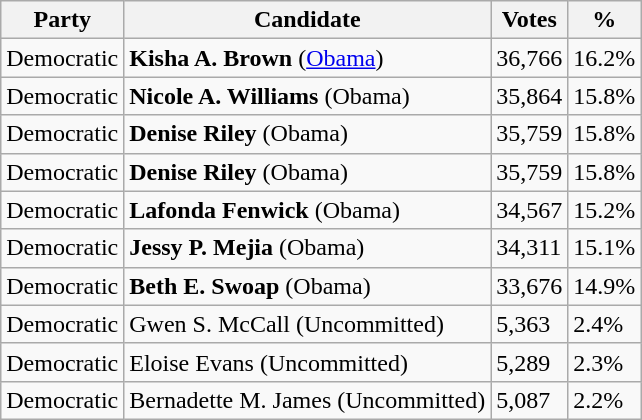<table class="wikitable">
<tr>
<th>Party</th>
<th>Candidate</th>
<th>Votes</th>
<th>%</th>
</tr>
<tr>
<td>Democratic</td>
<td><strong>Kisha A. Brown</strong> (<a href='#'>Obama</a>)</td>
<td>36,766</td>
<td>16.2%</td>
</tr>
<tr>
<td>Democratic</td>
<td><strong>Nicole A. Williams</strong> (Obama)</td>
<td>35,864</td>
<td>15.8%</td>
</tr>
<tr>
<td>Democratic</td>
<td><strong>Denise Riley</strong> (Obama)</td>
<td>35,759</td>
<td>15.8%</td>
</tr>
<tr>
<td>Democratic</td>
<td><strong>Denise Riley</strong> (Obama)</td>
<td>35,759</td>
<td>15.8%</td>
</tr>
<tr>
<td>Democratic</td>
<td><strong>Lafonda Fenwick</strong> (Obama)</td>
<td>34,567</td>
<td>15.2%</td>
</tr>
<tr>
<td>Democratic</td>
<td><strong>Jessy P. Mejia</strong> (Obama)</td>
<td>34,311</td>
<td>15.1%</td>
</tr>
<tr>
<td>Democratic</td>
<td><strong>Beth E. Swoap</strong> (Obama)</td>
<td>33,676</td>
<td>14.9%</td>
</tr>
<tr>
<td>Democratic</td>
<td>Gwen S. McCall (Uncommitted)</td>
<td>5,363</td>
<td>2.4%</td>
</tr>
<tr>
<td>Democratic</td>
<td>Eloise Evans (Uncommitted)</td>
<td>5,289</td>
<td>2.3%</td>
</tr>
<tr>
<td>Democratic</td>
<td>Bernadette M. James (Uncommitted)</td>
<td>5,087</td>
<td>2.2%</td>
</tr>
</table>
